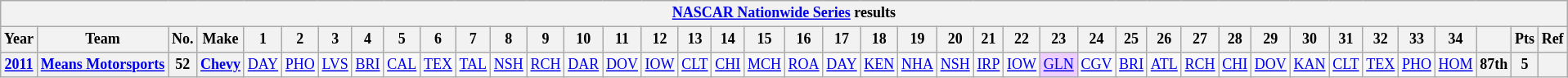<table class="wikitable" style="text-align:center; font-size:75%">
<tr>
<th colspan=41><a href='#'>NASCAR Nationwide Series</a> results</th>
</tr>
<tr>
<th>Year</th>
<th>Team</th>
<th>No.</th>
<th>Make</th>
<th>1</th>
<th>2</th>
<th>3</th>
<th>4</th>
<th>5</th>
<th>6</th>
<th>7</th>
<th>8</th>
<th>9</th>
<th>10</th>
<th>11</th>
<th>12</th>
<th>13</th>
<th>14</th>
<th>15</th>
<th>16</th>
<th>17</th>
<th>18</th>
<th>19</th>
<th>20</th>
<th>21</th>
<th>22</th>
<th>23</th>
<th>24</th>
<th>25</th>
<th>26</th>
<th>27</th>
<th>28</th>
<th>29</th>
<th>30</th>
<th>31</th>
<th>32</th>
<th>33</th>
<th>34</th>
<th></th>
<th>Pts</th>
<th>Ref</th>
</tr>
<tr>
<th><a href='#'>2011</a></th>
<th nowrap><a href='#'>Means Motorsports</a></th>
<th>52</th>
<th><a href='#'>Chevy</a></th>
<td><a href='#'>DAY</a></td>
<td><a href='#'>PHO</a></td>
<td><a href='#'>LVS</a></td>
<td><a href='#'>BRI</a></td>
<td><a href='#'>CAL</a></td>
<td><a href='#'>TEX</a></td>
<td><a href='#'>TAL</a></td>
<td><a href='#'>NSH</a></td>
<td><a href='#'>RCH</a></td>
<td><a href='#'>DAR</a></td>
<td><a href='#'>DOV</a></td>
<td><a href='#'>IOW</a></td>
<td><a href='#'>CLT</a></td>
<td><a href='#'>CHI</a></td>
<td><a href='#'>MCH</a></td>
<td><a href='#'>ROA</a></td>
<td><a href='#'>DAY</a></td>
<td><a href='#'>KEN</a></td>
<td><a href='#'>NHA</a></td>
<td><a href='#'>NSH</a></td>
<td><a href='#'>IRP</a></td>
<td><a href='#'>IOW</a></td>
<td style="background:#EFCFFF;"><a href='#'>GLN</a><br></td>
<td><a href='#'>CGV</a></td>
<td><a href='#'>BRI</a></td>
<td><a href='#'>ATL</a></td>
<td><a href='#'>RCH</a></td>
<td><a href='#'>CHI</a></td>
<td><a href='#'>DOV</a></td>
<td><a href='#'>KAN</a></td>
<td><a href='#'>CLT</a></td>
<td><a href='#'>TEX</a></td>
<td><a href='#'>PHO</a></td>
<td><a href='#'>HOM</a></td>
<th>87th</th>
<th>5</th>
<th></th>
</tr>
</table>
